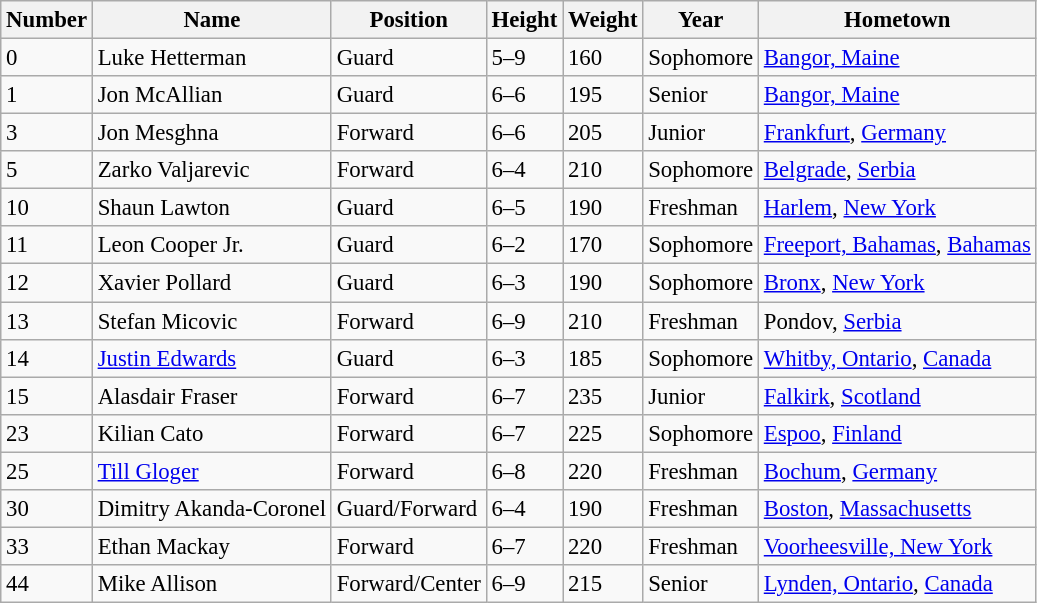<table class="wikitable" style="font-size: 95%;">
<tr>
<th>Number</th>
<th>Name</th>
<th>Position</th>
<th>Height</th>
<th>Weight</th>
<th>Year</th>
<th>Hometown</th>
</tr>
<tr>
<td>0</td>
<td>Luke Hetterman</td>
<td>Guard</td>
<td>5–9</td>
<td>160</td>
<td>Sophomore</td>
<td><a href='#'>Bangor, Maine</a></td>
</tr>
<tr>
<td>1</td>
<td>Jon McAllian</td>
<td>Guard</td>
<td>6–6</td>
<td>195</td>
<td>Senior</td>
<td><a href='#'>Bangor, Maine</a></td>
</tr>
<tr>
<td>3</td>
<td>Jon Mesghna</td>
<td>Forward</td>
<td>6–6</td>
<td>205</td>
<td>Junior</td>
<td><a href='#'>Frankfurt</a>, <a href='#'>Germany</a></td>
</tr>
<tr>
<td>5</td>
<td>Zarko Valjarevic</td>
<td>Forward</td>
<td>6–4</td>
<td>210</td>
<td>Sophomore</td>
<td><a href='#'>Belgrade</a>, <a href='#'>Serbia</a></td>
</tr>
<tr>
<td>10</td>
<td>Shaun Lawton</td>
<td>Guard</td>
<td>6–5</td>
<td>190</td>
<td>Freshman</td>
<td><a href='#'>Harlem</a>, <a href='#'>New York</a></td>
</tr>
<tr>
<td>11</td>
<td>Leon Cooper Jr.</td>
<td>Guard</td>
<td>6–2</td>
<td>170</td>
<td>Sophomore</td>
<td><a href='#'>Freeport, Bahamas</a>, <a href='#'>Bahamas</a></td>
</tr>
<tr>
<td>12</td>
<td>Xavier Pollard</td>
<td>Guard</td>
<td>6–3</td>
<td>190</td>
<td>Sophomore</td>
<td><a href='#'>Bronx</a>, <a href='#'>New York</a></td>
</tr>
<tr>
<td>13</td>
<td>Stefan Micovic</td>
<td>Forward</td>
<td>6–9</td>
<td>210</td>
<td>Freshman</td>
<td>Pondov, <a href='#'>Serbia</a></td>
</tr>
<tr>
<td>14</td>
<td><a href='#'>Justin Edwards</a></td>
<td>Guard</td>
<td>6–3</td>
<td>185</td>
<td>Sophomore</td>
<td><a href='#'>Whitby, Ontario</a>, <a href='#'>Canada</a></td>
</tr>
<tr>
<td>15</td>
<td>Alasdair Fraser</td>
<td>Forward</td>
<td>6–7</td>
<td>235</td>
<td>Junior</td>
<td><a href='#'>Falkirk</a>, <a href='#'>Scotland</a></td>
</tr>
<tr>
<td>23</td>
<td>Kilian Cato</td>
<td>Forward</td>
<td>6–7</td>
<td>225</td>
<td>Sophomore</td>
<td><a href='#'>Espoo</a>, <a href='#'>Finland</a></td>
</tr>
<tr>
<td>25</td>
<td><a href='#'>Till Gloger</a></td>
<td>Forward</td>
<td>6–8</td>
<td>220</td>
<td>Freshman</td>
<td><a href='#'>Bochum</a>, <a href='#'>Germany</a></td>
</tr>
<tr>
<td>30</td>
<td>Dimitry Akanda-Coronel</td>
<td>Guard/Forward</td>
<td>6–4</td>
<td>190</td>
<td>Freshman</td>
<td><a href='#'>Boston</a>, <a href='#'>Massachusetts</a></td>
</tr>
<tr>
<td>33</td>
<td>Ethan Mackay</td>
<td>Forward</td>
<td>6–7</td>
<td>220</td>
<td>Freshman</td>
<td><a href='#'>Voorheesville, New York</a></td>
</tr>
<tr>
<td>44</td>
<td>Mike Allison</td>
<td>Forward/Center</td>
<td>6–9</td>
<td>215</td>
<td>Senior</td>
<td><a href='#'>Lynden, Ontario</a>, <a href='#'>Canada</a></td>
</tr>
</table>
